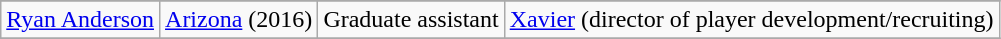<table class="wikitable sortable" style="text-align: center">
<tr align=center>
</tr>
<tr>
<td><a href='#'>Ryan Anderson</a></td>
<td><a href='#'>Arizona</a> (2016)</td>
<td>Graduate assistant</td>
<td><a href='#'>Xavier</a> (director of player development/recruiting)</td>
</tr>
<tr>
</tr>
</table>
